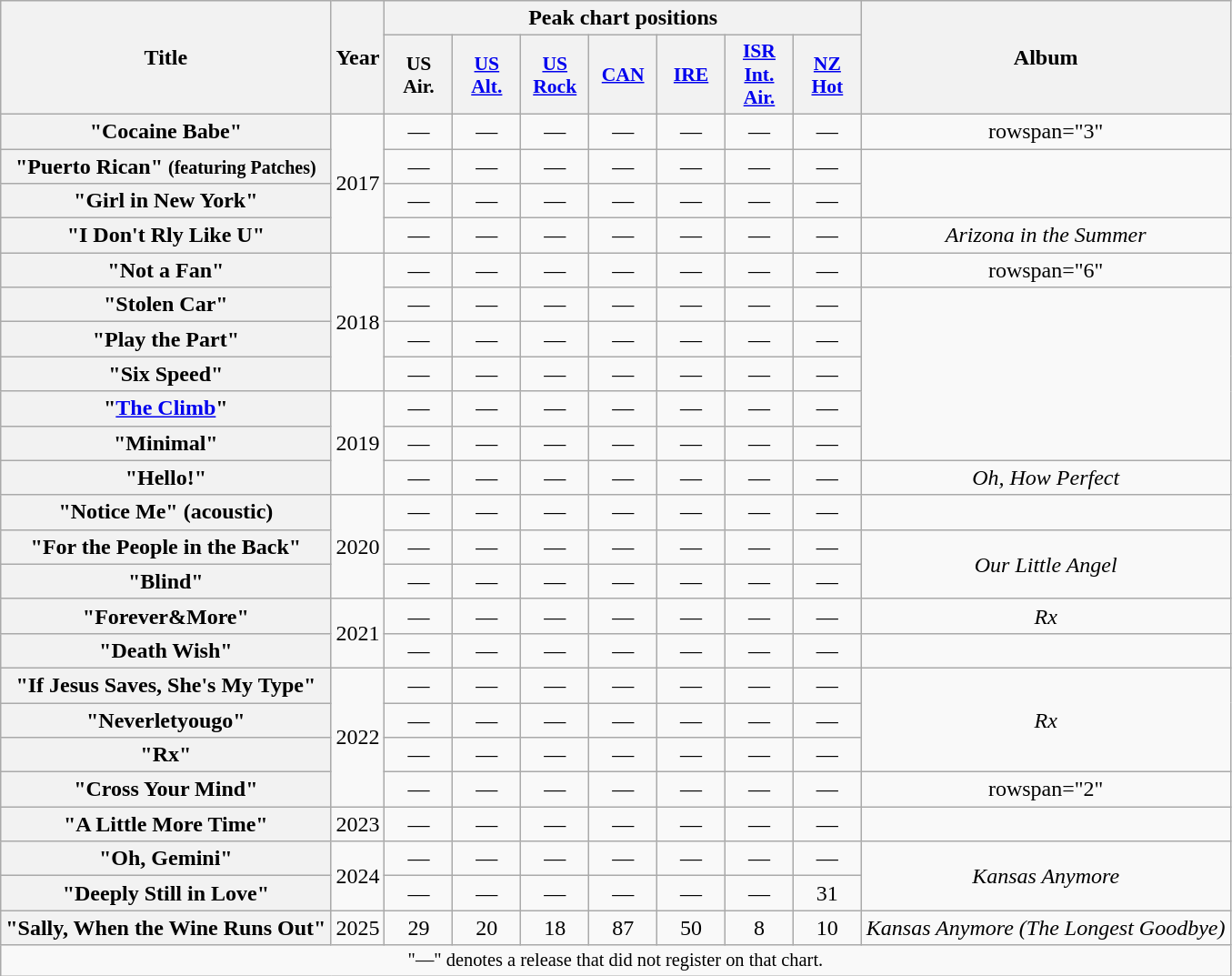<table class="wikitable plainrowheaders" style="text-align:center;">
<tr>
<th scope="col" rowspan="2">Title</th>
<th scope="col" rowspan="2">Year</th>
<th scope="col" colspan="7">Peak chart positions</th>
<th scope="col" rowspan="2">Album</th>
</tr>
<tr>
<th scope="col" style="width:3em;font-size:90%;">US<br>Air.</th>
<th scope="col" style="width:3em;font-size:90%;"><a href='#'>US<br>Alt.</a></th>
<th scope="col" style="width:3em;font-size:90%;"><a href='#'>US<br>Rock</a><br></th>
<th scope="col" style="width:3em;font-size:90%;"><a href='#'>CAN</a><br></th>
<th scope="col" style="width:3em;font-size:90%;"><a href='#'>IRE</a><br></th>
<th scope="col" style="width:3em;font-size:90%;"><a href='#'>ISR<br>Int.<br>Air.</a><br></th>
<th scope="col" style="width:3em;font-size:90%;"><a href='#'>NZ<br>Hot</a><br></th>
</tr>
<tr>
<th scope="row">"Cocaine Babe"</th>
<td rowspan="4">2017</td>
<td>—</td>
<td>—</td>
<td>—</td>
<td>—</td>
<td>—</td>
<td>—</td>
<td>—</td>
<td>rowspan="3" </td>
</tr>
<tr>
<th scope="row">"Puerto Rican" <small>(featuring Patches)</small></th>
<td>—</td>
<td>—</td>
<td>—</td>
<td>—</td>
<td>—</td>
<td>—</td>
<td>—</td>
</tr>
<tr>
<th scope="row">"Girl in New York"</th>
<td>—</td>
<td>—</td>
<td>—</td>
<td>—</td>
<td>—</td>
<td>—</td>
<td>—</td>
</tr>
<tr>
<th scope="row">"I Don't Rly Like U"</th>
<td>—</td>
<td>—</td>
<td>—</td>
<td>—</td>
<td>—</td>
<td>—</td>
<td>—</td>
<td><em>Arizona in the Summer</em></td>
</tr>
<tr>
<th scope="row">"Not a Fan"</th>
<td rowspan="4">2018</td>
<td>—</td>
<td>—</td>
<td>—</td>
<td>—</td>
<td>—</td>
<td>—</td>
<td>—</td>
<td>rowspan="6" </td>
</tr>
<tr>
<th scope="row">"Stolen Car"</th>
<td>—</td>
<td>—</td>
<td>—</td>
<td>—</td>
<td>—</td>
<td>—</td>
<td>—</td>
</tr>
<tr>
<th scope="row">"Play the Part"</th>
<td>—</td>
<td>—</td>
<td>—</td>
<td>—</td>
<td>—</td>
<td>—</td>
<td>—</td>
</tr>
<tr>
<th scope="row">"Six Speed"</th>
<td>—</td>
<td>—</td>
<td>—</td>
<td>—</td>
<td>—</td>
<td>—</td>
<td>—</td>
</tr>
<tr>
<th scope="row">"<a href='#'>The Climb</a>"</th>
<td rowspan="3">2019</td>
<td>—</td>
<td>—</td>
<td>—</td>
<td>—</td>
<td>—</td>
<td>—</td>
<td>—</td>
</tr>
<tr>
<th scope="row">"Minimal"</th>
<td>—</td>
<td>—</td>
<td>—</td>
<td>—</td>
<td>—</td>
<td>—</td>
<td>—</td>
</tr>
<tr>
<th scope="row">"Hello!"</th>
<td>—</td>
<td>—</td>
<td>—</td>
<td>—</td>
<td>—</td>
<td>—</td>
<td>—</td>
<td><em>Oh, How Perfect</em></td>
</tr>
<tr>
<th scope="row">"Notice Me" (acoustic)</th>
<td rowspan="3">2020</td>
<td>—</td>
<td>—</td>
<td>—</td>
<td>—</td>
<td>—</td>
<td>—</td>
<td>—</td>
<td></td>
</tr>
<tr>
<th scope="row">"For the People in the Back"</th>
<td>—</td>
<td>—</td>
<td>—</td>
<td>—</td>
<td>—</td>
<td>—</td>
<td>—</td>
<td rowspan="2"><em>Our Little Angel</em></td>
</tr>
<tr>
<th scope="row">"Blind"</th>
<td>—</td>
<td>—</td>
<td>—</td>
<td>—</td>
<td>—</td>
<td>—</td>
<td>—</td>
</tr>
<tr>
<th scope="row">"Forever&More"</th>
<td rowspan="2">2021</td>
<td>—</td>
<td>—</td>
<td>—</td>
<td>—</td>
<td>—</td>
<td>—</td>
<td>—</td>
<td><em>Rx</em></td>
</tr>
<tr>
<th scope="row">"Death Wish"</th>
<td>—</td>
<td>—</td>
<td>—</td>
<td>—</td>
<td>—</td>
<td>—</td>
<td>—</td>
<td></td>
</tr>
<tr>
<th scope="row">"If Jesus Saves, She's My Type"</th>
<td rowspan="4">2022</td>
<td>—</td>
<td>—</td>
<td>—</td>
<td>—</td>
<td>—</td>
<td>—</td>
<td>—</td>
<td rowspan="3"><em>Rx</em></td>
</tr>
<tr>
<th scope="row">"Neverletyougo"</th>
<td>—</td>
<td>—</td>
<td>—</td>
<td>—</td>
<td>—</td>
<td>—</td>
<td>—</td>
</tr>
<tr>
<th scope="row">"Rx"</th>
<td>—</td>
<td>—</td>
<td>—</td>
<td>—</td>
<td>—</td>
<td>—</td>
<td>—</td>
</tr>
<tr>
<th scope="row">"Cross Your Mind"</th>
<td>—</td>
<td>—</td>
<td>—</td>
<td>—</td>
<td>—</td>
<td>—</td>
<td>—</td>
<td>rowspan="2" </td>
</tr>
<tr>
<th scope="row">"A Little More Time"</th>
<td>2023</td>
<td>—</td>
<td>—</td>
<td>—</td>
<td>—</td>
<td>—</td>
<td>—</td>
<td>—</td>
</tr>
<tr>
<th scope="row">"Oh, Gemini"</th>
<td rowspan="2">2024</td>
<td>—</td>
<td>—</td>
<td>—</td>
<td>—</td>
<td>—</td>
<td>—</td>
<td>—</td>
<td rowspan="2"><em>Kansas Anymore</em></td>
</tr>
<tr>
<th scope="row">"Deeply Still in Love"</th>
<td>—</td>
<td>—</td>
<td>—</td>
<td>—</td>
<td>—</td>
<td>—</td>
<td>31</td>
</tr>
<tr>
<th scope="row">"Sally, When the Wine Runs Out"</th>
<td>2025</td>
<td>29</td>
<td>20</td>
<td>18</td>
<td>87</td>
<td>50</td>
<td>8</td>
<td>10</td>
<td><em>Kansas Anymore (The Longest Goodbye)</em></td>
</tr>
<tr>
<td colspan="14" align="center" style="font-size: 85%">"—" denotes a release that did not register on that chart.</td>
</tr>
</table>
